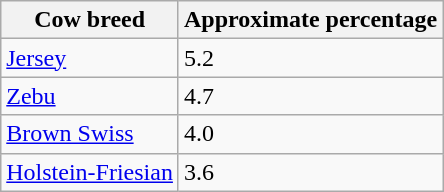<table class="wikitable">
<tr>
<th>Cow breed</th>
<th>Approximate percentage</th>
</tr>
<tr>
<td><a href='#'>Jersey</a></td>
<td>5.2</td>
</tr>
<tr>
<td><a href='#'>Zebu</a></td>
<td>4.7</td>
</tr>
<tr>
<td><a href='#'>Brown Swiss</a></td>
<td>4.0</td>
</tr>
<tr>
<td><a href='#'>Holstein-Friesian</a></td>
<td>3.6</td>
</tr>
</table>
